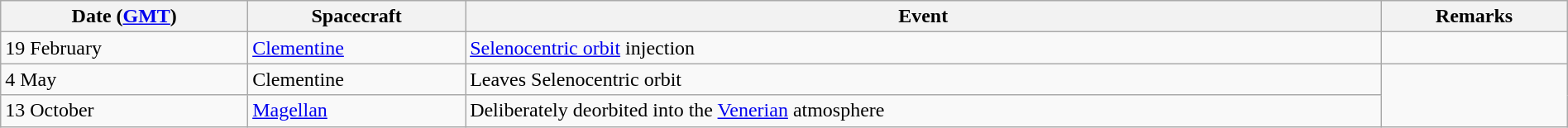<table class="wikitable" border="1" width="100%">
<tr>
<th>Date (<a href='#'>GMT</a>)</th>
<th>Spacecraft</th>
<th>Event</th>
<th>Remarks</th>
</tr>
<tr>
<td>19 February</td>
<td><a href='#'>Clementine</a></td>
<td><a href='#'>Selenocentric orbit</a> injection</td>
<td></td>
</tr>
<tr>
<td>4 May</td>
<td>Clementine</td>
<td>Leaves Selenocentric orbit</td>
</tr>
<tr>
<td>13 October</td>
<td><a href='#'>Magellan</a></td>
<td>Deliberately deorbited into the <a href='#'>Venerian</a> atmosphere</td>
</tr>
</table>
